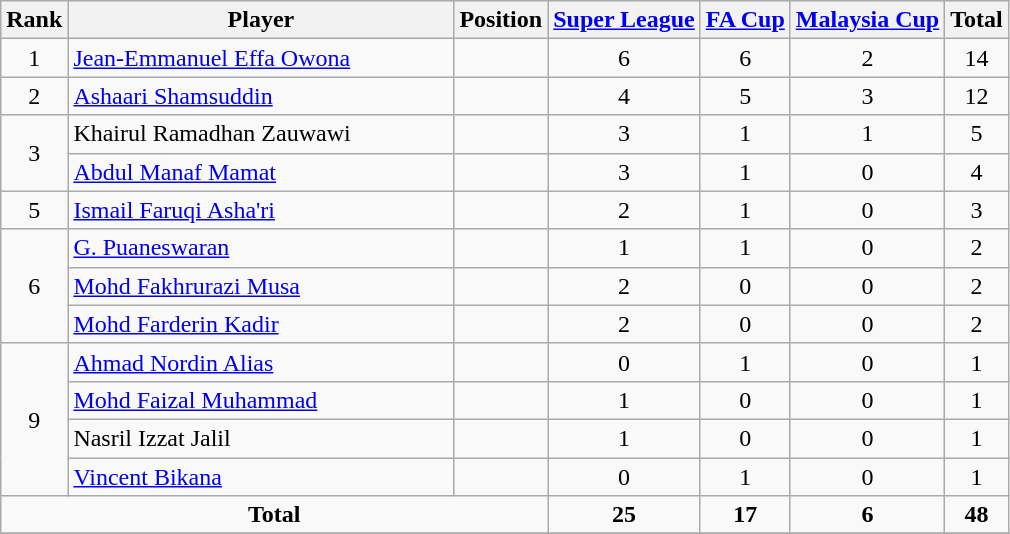<table class="wikitable">
<tr>
<th>Rank</th>
<th style="width:250px;">Player</th>
<th>Position</th>
<th><a href='#'>Super League</a></th>
<th><a href='#'>FA Cup</a></th>
<th><a href='#'>Malaysia Cup</a></th>
<th>Total</th>
</tr>
<tr>
<td align=center>1</td>
<td> <a href='#'>Jean-Emmanuel Effa Owona</a></td>
<td align=center></td>
<td align=center>6</td>
<td align=center>6</td>
<td align=center>2</td>
<td align=center>14</td>
</tr>
<tr>
<td align=center>2</td>
<td> <a href='#'>Ashaari Shamsuddin</a></td>
<td align=center></td>
<td align=center>4</td>
<td align=center>5</td>
<td align=center>3</td>
<td align=center>12</td>
</tr>
<tr>
<td align=center rowspan=2>3</td>
<td> Khairul Ramadhan Zauwawi</td>
<td align=center></td>
<td align=center>3</td>
<td align=center>1</td>
<td align=center>1</td>
<td align=center>5</td>
</tr>
<tr>
<td> <a href='#'>Abdul Manaf Mamat</a></td>
<td align=center></td>
<td align=center>3</td>
<td align=center>1</td>
<td align=center>0</td>
<td align=center>4</td>
</tr>
<tr>
<td align=center>5</td>
<td> <a href='#'>Ismail Faruqi Asha'ri</a></td>
<td align=center></td>
<td align=center>2</td>
<td align=center>1</td>
<td align=center>0</td>
<td align=center>3</td>
</tr>
<tr>
<td align=center rowspan=3>6</td>
<td> <a href='#'>G. Puaneswaran</a></td>
<td align=center></td>
<td align=center>1</td>
<td align=center>1</td>
<td align=center>0</td>
<td align=center>2</td>
</tr>
<tr>
<td> <a href='#'>Mohd Fakhrurazi Musa</a></td>
<td align=center></td>
<td align=center>2</td>
<td align=center>0</td>
<td align=center>0</td>
<td align=center>2</td>
</tr>
<tr>
<td> <a href='#'>Mohd Farderin Kadir</a></td>
<td align=center></td>
<td align=center>2</td>
<td align=center>0</td>
<td align=center>0</td>
<td align=center>2</td>
</tr>
<tr>
<td align=center rowspan=4>9</td>
<td> <a href='#'>Ahmad Nordin Alias</a></td>
<td align=center></td>
<td align=center>0</td>
<td align=center>1</td>
<td align=center>0</td>
<td align=center>1</td>
</tr>
<tr>
<td> <a href='#'>Mohd Faizal Muhammad</a></td>
<td align=center></td>
<td align=center>1</td>
<td align=center>0</td>
<td align=center>0</td>
<td align=center>1</td>
</tr>
<tr>
<td> Nasril Izzat Jalil</td>
<td align=center></td>
<td align=center>1</td>
<td align=center>0</td>
<td align=center>0</td>
<td align=center>1</td>
</tr>
<tr>
<td> <a href='#'>Vincent Bikana</a></td>
<td align=center></td>
<td align=center>0</td>
<td align=center>1</td>
<td align=center>0</td>
<td align=center>1</td>
</tr>
<tr>
<td align=center colspan=3><strong>Total</strong></td>
<td align=center><strong>25</strong></td>
<td align=center><strong>17</strong></td>
<td align=center><strong>6</strong></td>
<td align=center><strong>48</strong></td>
</tr>
<tr>
</tr>
</table>
